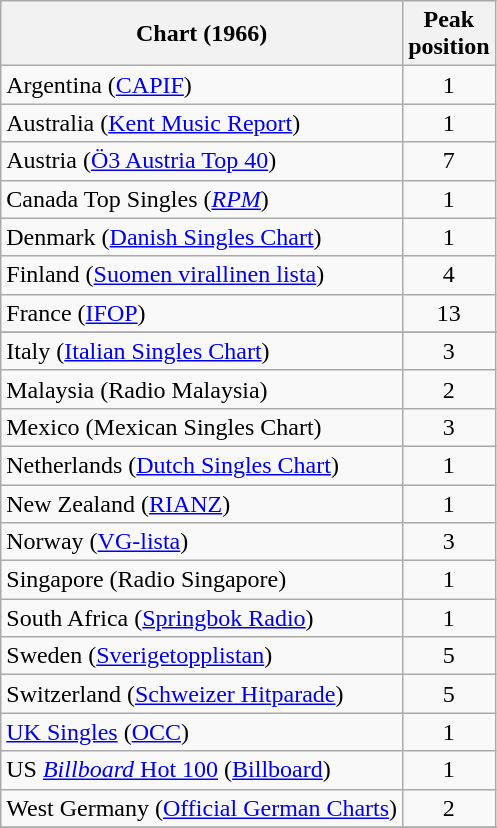<table class="wikitable sortable">
<tr>
<th style="text-align:center;">Chart (1966)</th>
<th style="text-align:center;">Peak<br>position</th>
</tr>
<tr>
<td>Argentina (<a href='#'>CAPIF</a>)</td>
<td style="text-align:center;">1</td>
</tr>
<tr>
<td>Australia (<a href='#'>Kent Music Report</a>)</td>
<td style="text-align:center;">1</td>
</tr>
<tr>
<td>Austria (<a href='#'>Ö3 Austria Top 40</a>)</td>
<td style="text-align:center;">7</td>
</tr>
<tr>
<td>Canada Top Singles (<em><a href='#'>RPM</a></em>)</td>
<td style="text-align:center;">1</td>
</tr>
<tr>
<td>Denmark (<a href='#'>Danish Singles Chart</a>)</td>
<td style="text-align:center;">1</td>
</tr>
<tr>
<td>Finland (<a href='#'>Suomen virallinen lista</a>)</td>
<td align="center">4</td>
</tr>
<tr>
<td>France (<a href='#'>IFOP</a>)</td>
<td style="text-align:center;">13</td>
</tr>
<tr>
</tr>
<tr>
<td>Italy (<a href='#'>Italian Singles Chart</a>)</td>
<td style="text-align:center;">3</td>
</tr>
<tr>
<td>Malaysia (Radio Malaysia)</td>
<td style="text-align:center;">2</td>
</tr>
<tr>
<td>Mexico (Mexican Singles Chart)</td>
<td style="text-align:center;">3</td>
</tr>
<tr>
<td>Netherlands (<a href='#'>Dutch Singles Chart</a>)</td>
<td style="text-align:center;">1</td>
</tr>
<tr>
<td>New Zealand (<a href='#'>RIANZ</a>)</td>
<td style="text-align:center;">1</td>
</tr>
<tr>
<td>Norway (<a href='#'>VG-lista</a>)</td>
<td style="text-align:center;">3</td>
</tr>
<tr>
<td>Singapore (Radio Singapore)</td>
<td style="text-align:center;">1</td>
</tr>
<tr>
<td>South Africa (<a href='#'>Springbok Radio</a>)</td>
<td align="center">1</td>
</tr>
<tr>
<td>Sweden (<a href='#'>Sverigetopplistan</a>)</td>
<td style="text-align:center;">5</td>
</tr>
<tr>
<td>Switzerland (<a href='#'>Schweizer Hitparade</a>)</td>
<td style="text-align:center;">5</td>
</tr>
<tr>
<td><a href='#'>UK Singles</a> (<a href='#'>OCC</a>)</td>
<td style="text-align:center;">1</td>
</tr>
<tr>
<td>US <a href='#'><em>Billboard</em> Hot 100</a> (<a href='#'>Billboard</a>)</td>
<td style="text-align:center;">1</td>
</tr>
<tr>
<td>West Germany (<a href='#'>Official German Charts</a>)</td>
<td style="text-align:center;">2</td>
</tr>
<tr>
</tr>
</table>
